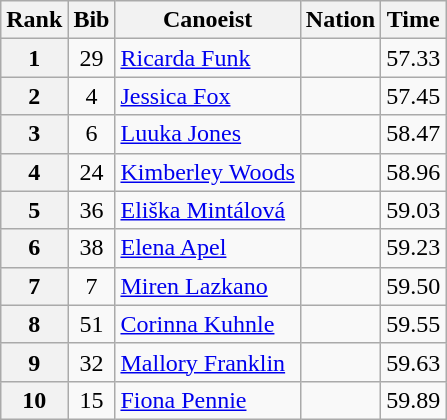<table class="wikitable" style="text-align:center">
<tr>
<th>Rank</th>
<th>Bib</th>
<th>Canoeist</th>
<th>Nation</th>
<th>Time</th>
</tr>
<tr>
<th>1</th>
<td>29</td>
<td align=left><a href='#'>Ricarda Funk</a></td>
<td align=left></td>
<td>57.33</td>
</tr>
<tr>
<th>2</th>
<td>4</td>
<td align=left><a href='#'>Jessica Fox</a></td>
<td align=left></td>
<td>57.45</td>
</tr>
<tr>
<th>3</th>
<td>6</td>
<td align=left><a href='#'>Luuka Jones</a></td>
<td align=left></td>
<td>58.47</td>
</tr>
<tr>
<th>4</th>
<td>24</td>
<td align=left><a href='#'>Kimberley Woods</a></td>
<td align=left></td>
<td>58.96</td>
</tr>
<tr>
<th>5</th>
<td>36</td>
<td align=left><a href='#'>Eliška Mintálová</a></td>
<td align=left></td>
<td>59.03</td>
</tr>
<tr>
<th>6</th>
<td>38</td>
<td align=left><a href='#'>Elena Apel</a></td>
<td align=left></td>
<td>59.23</td>
</tr>
<tr>
<th>7</th>
<td>7</td>
<td align=left><a href='#'>Miren Lazkano</a></td>
<td align=left></td>
<td>59.50</td>
</tr>
<tr>
<th>8</th>
<td>51</td>
<td align=left><a href='#'>Corinna Kuhnle</a></td>
<td align=left></td>
<td>59.55</td>
</tr>
<tr>
<th>9</th>
<td>32</td>
<td align=left><a href='#'>Mallory Franklin</a></td>
<td align=left></td>
<td>59.63</td>
</tr>
<tr>
<th>10</th>
<td>15</td>
<td align=left><a href='#'>Fiona Pennie</a></td>
<td align=left></td>
<td>59.89</td>
</tr>
</table>
